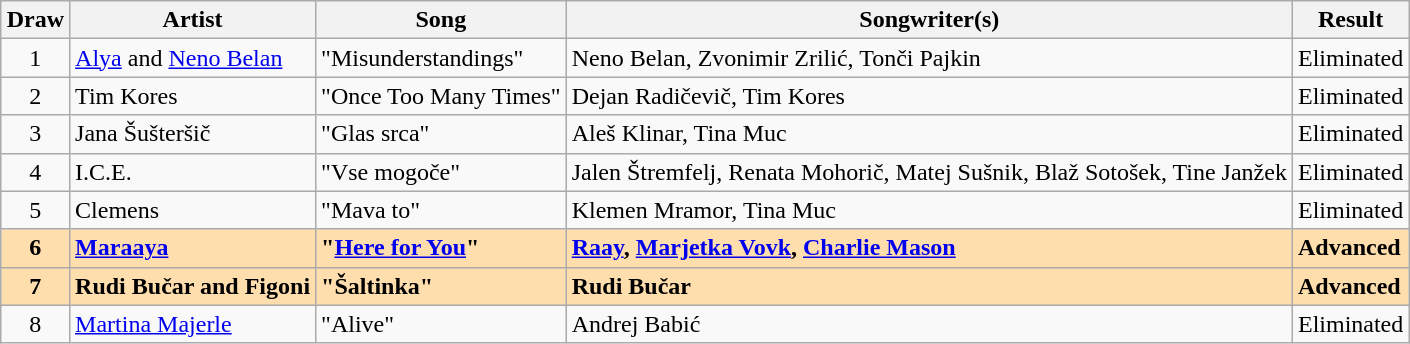<table class="sortable wikitable" style="margin: 1em auto 1em auto; text-align:center">
<tr>
<th>Draw</th>
<th>Artist</th>
<th>Song</th>
<th>Songwriter(s)</th>
<th>Result</th>
</tr>
<tr>
<td>1</td>
<td align="left"><a href='#'>Alya</a> and <a href='#'>Neno Belan</a></td>
<td align="left">"Misunderstandings"</td>
<td align="left">Neno Belan, Zvonimir Zrilić, Tonči Pajkin</td>
<td align="left">Eliminated</td>
</tr>
<tr>
<td>2</td>
<td align="left">Tim Kores</td>
<td align="left">"Once Too Many Times"</td>
<td align="left">Dejan Radičevič, Tim Kores</td>
<td align="left">Eliminated</td>
</tr>
<tr>
<td>3</td>
<td align="left">Jana Šušteršič</td>
<td align="left">"Glas srca"</td>
<td align="left">Aleš Klinar, Tina Muc</td>
<td align="left">Eliminated</td>
</tr>
<tr>
<td>4</td>
<td align="left">I.C.E.</td>
<td align="left">"Vse mogoče"</td>
<td align="left">Jalen Štremfelj, Renata Mohorič, Matej Sušnik, Blaž Sotošek, Tine Janžek</td>
<td align="left">Eliminated</td>
</tr>
<tr>
<td>5</td>
<td align="left">Clemens</td>
<td align="left">"Mava to"</td>
<td align="left">Klemen Mramor, Tina Muc</td>
<td align="left">Eliminated</td>
</tr>
<tr style="font-weight: bold; background: navajowhite;">
<td>6</td>
<td align="left"><a href='#'>Maraaya</a></td>
<td align="left">"<a href='#'>Here for You</a>"</td>
<td align="left"><a href='#'>Raay</a>, <a href='#'>Marjetka Vovk</a>, <a href='#'>Charlie Mason</a></td>
<td align="left">Advanced</td>
</tr>
<tr style="font-weight: bold; background: navajowhite;">
<td>7</td>
<td align="left">Rudi Bučar and Figoni</td>
<td align="left">"Šaltinka"</td>
<td align="left">Rudi Bučar</td>
<td align="left">Advanced</td>
</tr>
<tr>
<td>8</td>
<td align="left"><a href='#'>Martina Majerle</a></td>
<td align="left">"Alive"</td>
<td align="left">Andrej Babić</td>
<td align="left">Eliminated</td>
</tr>
</table>
